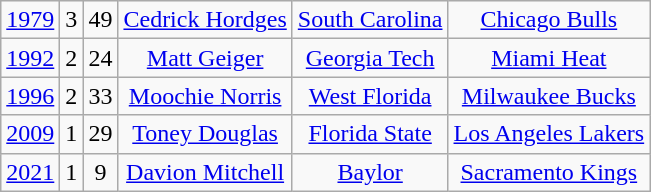<table class="wikitable">
<tr align="center">
<td><a href='#'>1979</a></td>
<td>3</td>
<td>49</td>
<td><a href='#'>Cedrick Hordges</a></td>
<td><a href='#'>South Carolina</a></td>
<td><a href='#'>Chicago Bulls</a></td>
</tr>
<tr align="center">
<td><a href='#'>1992</a></td>
<td>2</td>
<td>24</td>
<td><a href='#'>Matt Geiger</a></td>
<td><a href='#'>Georgia Tech</a></td>
<td><a href='#'>Miami Heat</a></td>
</tr>
<tr align="center">
<td><a href='#'>1996</a></td>
<td>2</td>
<td>33</td>
<td><a href='#'>Moochie Norris</a></td>
<td><a href='#'>West Florida</a></td>
<td><a href='#'>Milwaukee Bucks</a></td>
</tr>
<tr align="center">
<td><a href='#'>2009</a></td>
<td>1</td>
<td>29</td>
<td><a href='#'>Toney Douglas</a></td>
<td><a href='#'>Florida State</a></td>
<td><a href='#'>Los Angeles Lakers</a></td>
</tr>
<tr align="center">
<td><a href='#'>2021</a></td>
<td>1</td>
<td>9</td>
<td><a href='#'>Davion Mitchell</a></td>
<td><a href='#'>Baylor</a></td>
<td><a href='#'>Sacramento Kings</a></td>
</tr>
</table>
